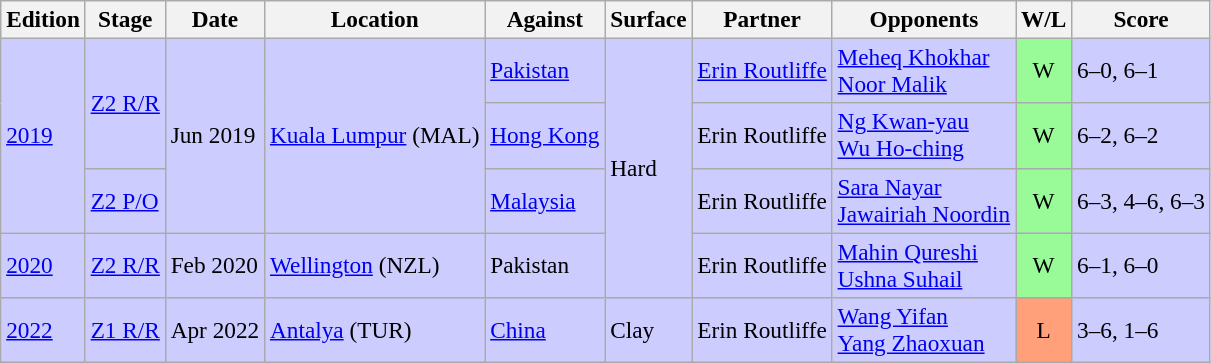<table class=wikitable style=font-size:97%>
<tr>
<th>Edition</th>
<th>Stage</th>
<th>Date</th>
<th>Location</th>
<th>Against</th>
<th>Surface</th>
<th>Partner</th>
<th>Opponents</th>
<th>W/L</th>
<th>Score</th>
</tr>
<tr style="background:#ccf;">
<td rowspan="3"><a href='#'>2019</a></td>
<td rowspan="2"><a href='#'>Z2 R/R</a></td>
<td rowspan="3">Jun 2019</td>
<td rowspan="3"><a href='#'>Kuala Lumpur</a> (MAL)</td>
<td> <a href='#'>Pakistan</a></td>
<td rowspan="4">Hard</td>
<td><a href='#'>Erin Routliffe</a></td>
<td><a href='#'>Meheq Khokhar</a> <br>  <a href='#'>Noor Malik</a></td>
<td style="text-align:center; background:#98fb98;">W</td>
<td>6–0, 6–1</td>
</tr>
<tr style="background:#ccf;">
<td> <a href='#'>Hong Kong</a></td>
<td>Erin Routliffe</td>
<td><a href='#'>Ng Kwan-yau</a> <br>  <a href='#'>Wu Ho-ching</a></td>
<td style="text-align:center; background:#98fb98;">W</td>
<td>6–2, 6–2</td>
</tr>
<tr style="background:#ccf;">
<td><a href='#'>Z2 P/O</a></td>
<td> <a href='#'>Malaysia</a></td>
<td>Erin Routliffe</td>
<td><a href='#'>Sara Nayar</a><br><a href='#'>Jawairiah Noordin</a></td>
<td style="text-align:center; background:#98fb98;">W</td>
<td>6–3, 4–6, 6–3</td>
</tr>
<tr style="background:#ccf;">
<td><a href='#'>2020</a></td>
<td><a href='#'>Z2 R/R</a></td>
<td>Feb 2020</td>
<td><a href='#'>Wellington</a> (NZL)</td>
<td> Pakistan</td>
<td>Erin Routliffe</td>
<td><a href='#'>Mahin Qureshi</a> <br>  <a href='#'>Ushna Suhail</a></td>
<td style="text-align:center; background:#98fb98;">W</td>
<td>6–1, 6–0</td>
</tr>
<tr style="background:#ccf;">
<td><a href='#'>2022</a></td>
<td><a href='#'>Z1 R/R</a></td>
<td>Apr 2022</td>
<td><a href='#'>Antalya</a> (TUR)</td>
<td> <a href='#'>China</a></td>
<td>Clay</td>
<td>Erin Routliffe</td>
<td><a href='#'>Wang Yifan</a> <br>  <a href='#'>Yang Zhaoxuan</a></td>
<td style="text-align:center; background:#ffa07a;">L</td>
<td>3–6, 1–6</td>
</tr>
</table>
